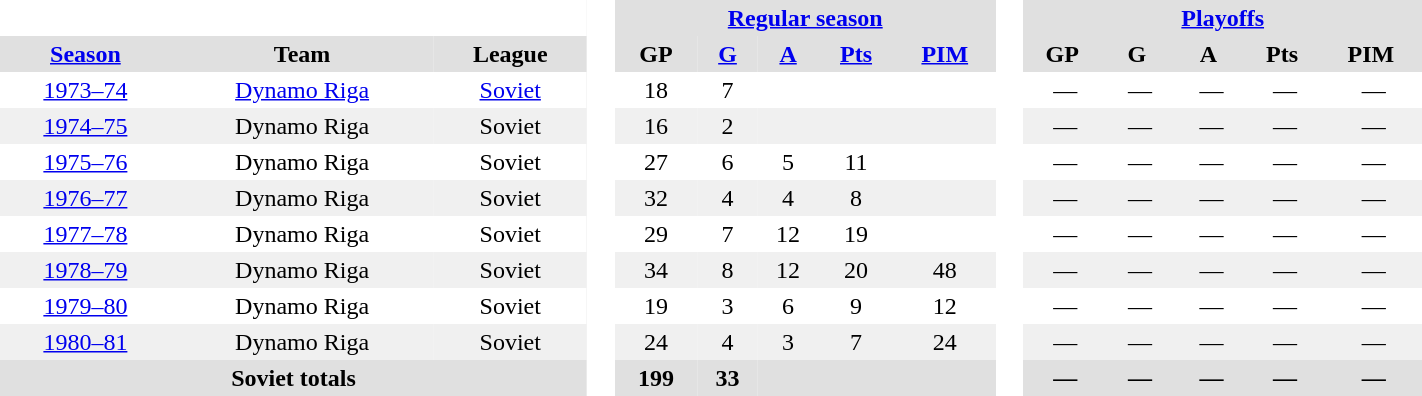<table border="0" cellpadding="3" cellspacing="0"  style="width:75%; text-align:center;">
<tr style="background:#e0e0e0;">
<th colspan="3" style="background:#fff;"> </th>
<th rowspan="99" style="background:#fff;"> </th>
<th colspan="5"><a href='#'>Regular season</a></th>
<th rowspan="99" style="background:#fff;"> </th>
<th colspan="5"><a href='#'>Playoffs</a></th>
</tr>
<tr style="background:#e0e0e0;">
<th><a href='#'>Season</a></th>
<th>Team</th>
<th>League</th>
<th>GP</th>
<th><a href='#'>G</a></th>
<th><a href='#'>A</a></th>
<th><a href='#'>Pts</a></th>
<th><a href='#'>PIM</a></th>
<th>GP</th>
<th>G</th>
<th>A</th>
<th>Pts</th>
<th>PIM</th>
</tr>
<tr ALIGN="center">
<td ALIGN="center"><a href='#'>1973–74</a></td>
<td ALIGN="center"><a href='#'>Dynamo Riga</a></td>
<td ALIGN="center"><a href='#'>Soviet</a></td>
<td ALIGN="center">18</td>
<td ALIGN="center">7</td>
<td ALIGN="center"></td>
<td ALIGN="center"></td>
<td ALIGN="center"></td>
<td> —</td>
<td> —</td>
<td> —</td>
<td> —</td>
<td> —</td>
</tr>
<tr ALIGN="center" bgcolor="#f0f0f0">
<td ALIGN="center"><a href='#'>1974–75</a></td>
<td ALIGN="center">Dynamo Riga</td>
<td ALIGN="center">Soviet</td>
<td ALIGN="center">16</td>
<td ALIGN="center">2</td>
<td ALIGN="center"></td>
<td ALIGN="center"></td>
<td ALIGN="center"></td>
<td> —</td>
<td> —</td>
<td> —</td>
<td> —</td>
<td> —</td>
</tr>
<tr ALIGN="center">
<td ALIGN="center"><a href='#'>1975–76</a></td>
<td ALIGN="center">Dynamo Riga</td>
<td ALIGN="center">Soviet</td>
<td ALIGN="center">27</td>
<td ALIGN="center">6</td>
<td ALIGN="center">5</td>
<td ALIGN="center">11</td>
<td ALIGN="center"></td>
<td> —</td>
<td> —</td>
<td> —</td>
<td> —</td>
<td> —</td>
</tr>
<tr ALIGN="center" bgcolor="#f0f0f0">
<td ALIGN="center"><a href='#'>1976–77</a></td>
<td ALIGN="center">Dynamo Riga</td>
<td ALIGN="center">Soviet</td>
<td ALIGN="center">32</td>
<td ALIGN="center">4</td>
<td ALIGN="center">4</td>
<td ALIGN="center">8</td>
<td ALIGN="center"></td>
<td> —</td>
<td> —</td>
<td> —</td>
<td> —</td>
<td> —</td>
</tr>
<tr ALIGN="center">
<td ALIGN="center"><a href='#'>1977–78</a></td>
<td ALIGN="center">Dynamo Riga</td>
<td ALIGN="center">Soviet</td>
<td ALIGN="center">29</td>
<td ALIGN="center">7</td>
<td ALIGN="center">12</td>
<td ALIGN="center">19</td>
<td ALIGN="center"></td>
<td> —</td>
<td> —</td>
<td> —</td>
<td> —</td>
<td> —</td>
</tr>
<tr ALIGN="center" bgcolor="#f0f0f0">
<td ALIGN="center"><a href='#'>1978–79</a></td>
<td ALIGN="center">Dynamo Riga</td>
<td ALIGN="center">Soviet</td>
<td ALIGN="center">34</td>
<td ALIGN="center">8</td>
<td ALIGN="center">12</td>
<td ALIGN="center">20</td>
<td ALIGN="center">48</td>
<td> —</td>
<td> —</td>
<td> —</td>
<td> —</td>
<td> —</td>
</tr>
<tr ALIGN="center">
<td ALIGN="center"><a href='#'>1979–80</a></td>
<td ALIGN="center">Dynamo Riga</td>
<td ALIGN="center">Soviet</td>
<td ALIGN="center">19</td>
<td ALIGN="center">3</td>
<td ALIGN="center">6</td>
<td ALIGN="center">9</td>
<td ALIGN="center">12</td>
<td> —</td>
<td> —</td>
<td> —</td>
<td> —</td>
<td> —</td>
</tr>
<tr ALIGN="center" bgcolor="#f0f0f0">
<td ALIGN="center"><a href='#'>1980–81</a></td>
<td ALIGN="center">Dynamo Riga</td>
<td ALIGN="center">Soviet</td>
<td ALIGN="center">24</td>
<td ALIGN="center">4</td>
<td ALIGN="center">3</td>
<td ALIGN="center">7</td>
<td ALIGN="center">24</td>
<td> —</td>
<td> —</td>
<td> —</td>
<td> —</td>
<td> —</td>
</tr>
<tr ALIGN="center">
</tr>
<tr ALIGN="center" bgcolor="#e0e0e0">
<th colspan="3">Soviet totals</th>
<th ALIGN="center">199</th>
<th ALIGN="center">33</th>
<th ALIGN="center"></th>
<th ALIGN="center"></th>
<th ALIGN="center"></th>
<th> —</th>
<th> —</th>
<th> —</th>
<th> —</th>
<th> —</th>
</tr>
</table>
